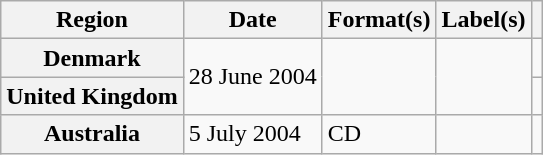<table class="wikitable plainrowheaders">
<tr>
<th>Region</th>
<th>Date</th>
<th>Format(s)</th>
<th>Label(s)</th>
<th></th>
</tr>
<tr>
<th scope="row">Denmark</th>
<td rowspan="2">28 June 2004</td>
<td rowspan="2"></td>
<td rowspan="2"></td>
<td></td>
</tr>
<tr>
<th scope="row">United Kingdom</th>
<td></td>
</tr>
<tr>
<th scope="row">Australia</th>
<td>5 July 2004</td>
<td>CD</td>
<td></td>
<td></td>
</tr>
</table>
